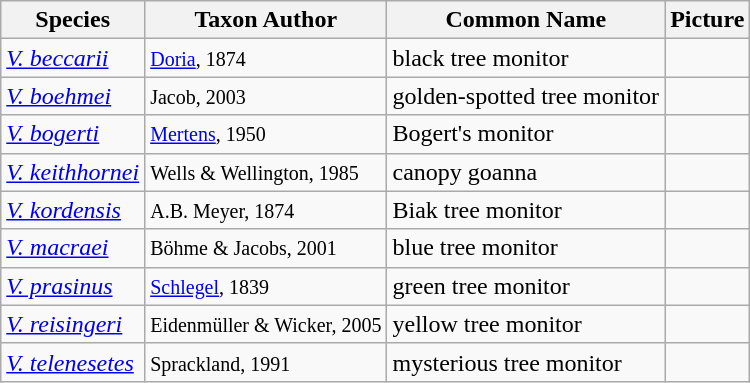<table class="wikitable">
<tr>
<th>Species</th>
<th>Taxon Author</th>
<th>Common Name</th>
<th>Picture</th>
</tr>
<tr>
<td><em><a href='#'>V. beccarii</a></em></td>
<td><small><a href='#'>Doria</a>, 1874</small></td>
<td>black tree monitor</td>
<td></td>
</tr>
<tr>
<td><em><a href='#'>V. boehmei</a></em></td>
<td><small>Jacob, 2003</small></td>
<td>golden-spotted tree monitor</td>
<td></td>
</tr>
<tr>
<td><em><a href='#'>V. bogerti</a></em></td>
<td><small><a href='#'>Mertens</a>, 1950</small></td>
<td>Bogert's monitor</td>
<td></td>
</tr>
<tr>
<td><em><a href='#'>V. keithhornei</a></em></td>
<td><small>Wells & Wellington, 1985</small></td>
<td>canopy goanna</td>
<td></td>
</tr>
<tr>
<td><em><a href='#'>V. kordensis</a></em></td>
<td><small>A.B. Meyer, 1874</small></td>
<td>Biak tree monitor</td>
<td></td>
</tr>
<tr>
<td><em><a href='#'>V. macraei</a></em></td>
<td><small>Böhme & Jacobs, 2001</small></td>
<td>blue tree monitor</td>
<td></td>
</tr>
<tr>
<td><em><a href='#'>V. prasinus</a></em></td>
<td><small><a href='#'>Schlegel</a>, 1839</small></td>
<td>green tree monitor</td>
<td></td>
</tr>
<tr>
<td><em><a href='#'>V. reisingeri</a></em></td>
<td><small>Eidenmüller & Wicker, 2005</small></td>
<td>yellow tree monitor</td>
<td></td>
</tr>
<tr>
<td><em><a href='#'>V. telenesetes</a></em></td>
<td><small>Sprackland, 1991</small></td>
<td>mysterious tree monitor</td>
<td></td>
</tr>
</table>
